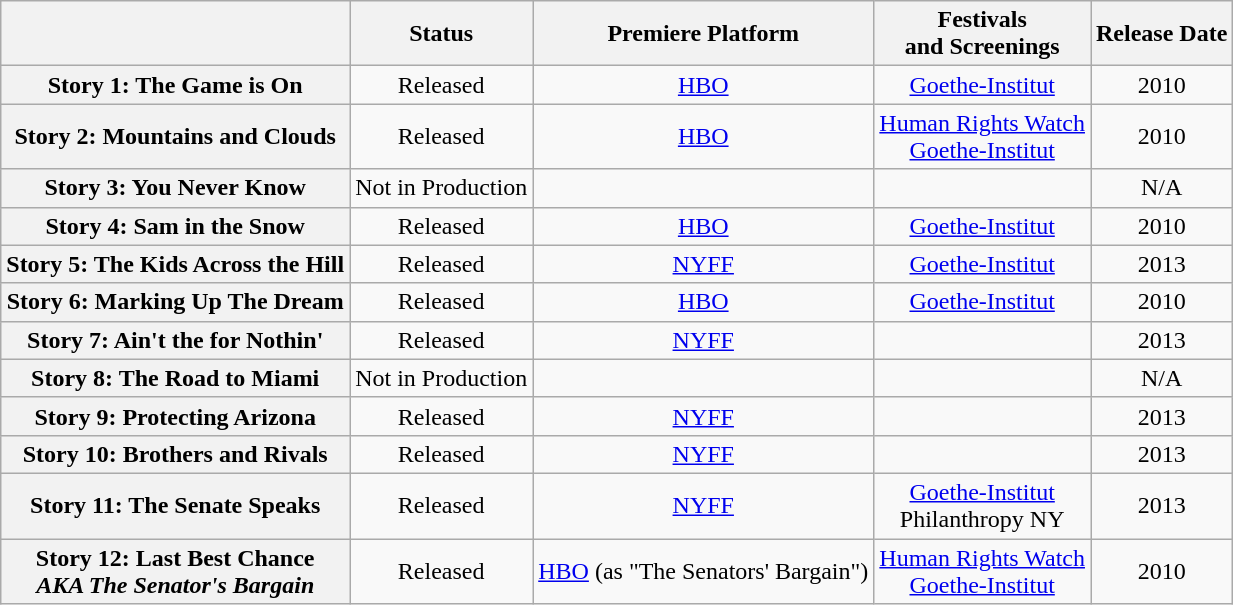<table class="wikitable" style="text-align:center;">
<tr>
<th></th>
<th>Status</th>
<th>Premiere Platform</th>
<th>Festivals<br>and Screenings</th>
<th>Release Date</th>
</tr>
<tr>
<th>Story 1: The Game is On</th>
<td>Released</td>
<td><a href='#'>HBO</a></td>
<td><a href='#'>Goethe-Institut</a></td>
<td>2010</td>
</tr>
<tr>
<th>Story 2: Mountains and Clouds</th>
<td>Released</td>
<td><a href='#'>HBO</a></td>
<td><a href='#'>Human Rights Watch</a><br><a href='#'>Goethe-Institut</a></td>
<td>2010</td>
</tr>
<tr>
<th>Story 3: You Never Know</th>
<td>Not in Production</td>
<td></td>
<td></td>
<td>N/A</td>
</tr>
<tr>
<th>Story 4: Sam in the Snow</th>
<td>Released</td>
<td><a href='#'>HBO</a></td>
<td><a href='#'>Goethe-Institut</a></td>
<td>2010</td>
</tr>
<tr>
<th>Story 5: The Kids Across the Hill</th>
<td>Released</td>
<td><a href='#'> NYFF</a></td>
<td><a href='#'>Goethe-Institut</a></td>
<td>2013</td>
</tr>
<tr>
<th>Story 6: Marking Up The Dream</th>
<td>Released</td>
<td><a href='#'>HBO</a></td>
<td><a href='#'>Goethe-Institut</a></td>
<td>2010</td>
</tr>
<tr>
<th>Story 7: Ain't the for Nothin'</th>
<td>Released</td>
<td><a href='#'> NYFF</a></td>
<td></td>
<td>2013</td>
</tr>
<tr>
<th>Story 8: The Road to Miami</th>
<td>Not in Production</td>
<td></td>
<td></td>
<td>N/A</td>
</tr>
<tr>
<th>Story 9: Protecting Arizona</th>
<td>Released</td>
<td><a href='#'> NYFF</a></td>
<td></td>
<td>2013</td>
</tr>
<tr>
<th>Story 10: Brothers and Rivals</th>
<td>Released</td>
<td><a href='#'> NYFF</a></td>
<td></td>
<td>2013</td>
</tr>
<tr>
<th>Story 11: The Senate Speaks</th>
<td>Released</td>
<td><a href='#'> NYFF</a></td>
<td><a href='#'>Goethe-Institut</a><br>Philanthropy NY</td>
<td>2013</td>
</tr>
<tr>
<th>Story 12: Last Best Chance<br><em>AKA The Senator's Bargain</em></th>
<td>Released</td>
<td><a href='#'>HBO</a> (as "The Senators' Bargain")</td>
<td><a href='#'>Human Rights Watch</a><br><a href='#'>Goethe-Institut</a></td>
<td>2010</td>
</tr>
</table>
